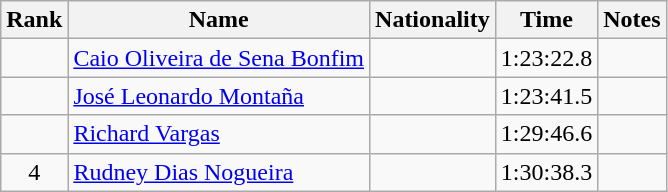<table class="wikitable sortable" style="text-align:center">
<tr>
<th>Rank</th>
<th>Name</th>
<th>Nationality</th>
<th>Time</th>
<th>Notes</th>
</tr>
<tr>
<td align=center></td>
<td align=left><a href='#'>Caio Oliveira de Sena Bonfim</a></td>
<td align=left></td>
<td>1:23:22.8</td>
<td></td>
</tr>
<tr>
<td align=center></td>
<td align=left><a href='#'>José Leonardo Montaña</a></td>
<td align=left></td>
<td>1:23:41.5</td>
<td></td>
</tr>
<tr>
<td align=center></td>
<td align=left><a href='#'>Richard Vargas</a></td>
<td align=left></td>
<td>1:29:46.6</td>
<td></td>
</tr>
<tr>
<td align=center>4</td>
<td align=left><a href='#'>Rudney Dias Nogueira</a></td>
<td align=left></td>
<td>1:30:38.3</td>
<td></td>
</tr>
</table>
